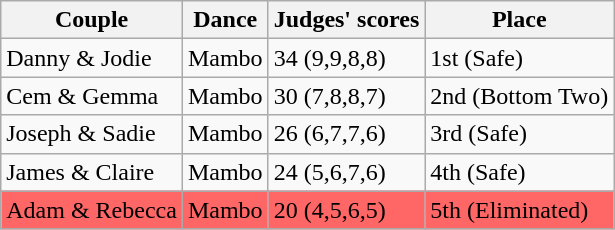<table class="wikitable sortable">
<tr>
<th>Couple</th>
<th>Dance</th>
<th>Judges' scores</th>
<th>Place</th>
</tr>
<tr>
<td>Danny & Jodie</td>
<td>Mambo</td>
<td>34 (9,9,8,8)</td>
<td>1st (Safe)</td>
</tr>
<tr>
<td>Cem & Gemma</td>
<td>Mambo</td>
<td>30 (7,8,8,7)</td>
<td>2nd (Bottom Two)</td>
</tr>
<tr>
<td>Joseph & Sadie</td>
<td>Mambo</td>
<td>26 (6,7,7,6)</td>
<td>3rd (Safe)</td>
</tr>
<tr>
<td>James & Claire</td>
<td>Mambo</td>
<td>24 (5,6,7,6)</td>
<td>4th (Safe)</td>
</tr>
<tr bgcolor=#ff6666>
<td>Adam & Rebecca</td>
<td>Mambo</td>
<td>20 (4,5,6,5)</td>
<td>5th (Eliminated)</td>
</tr>
</table>
